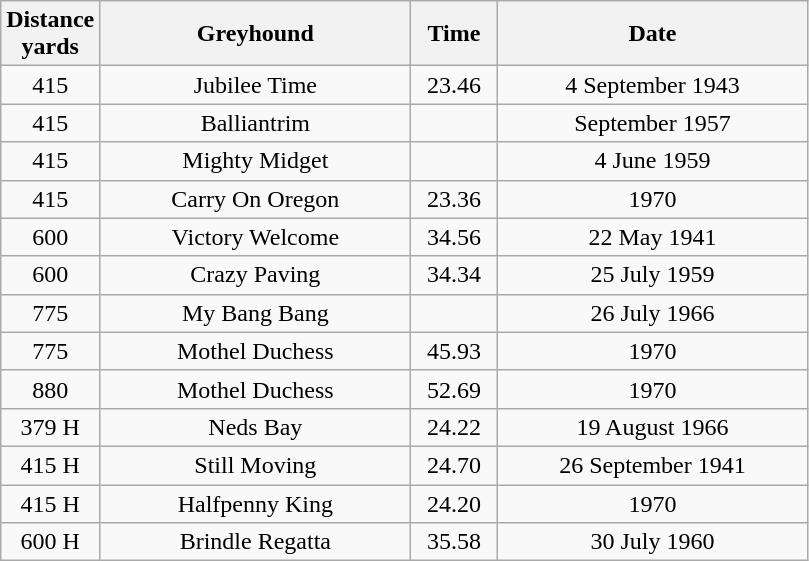<table class="wikitable" style="font-size: 100%">
<tr>
<th width=50>Distance <br>yards</th>
<th width=200>Greyhound</th>
<th width=50>Time</th>
<th width=200>Date</th>
</tr>
<tr align=center>
<td>415</td>
<td>Jubilee Time</td>
<td>23.46</td>
<td>4 September 1943</td>
</tr>
<tr align=center>
<td>415</td>
<td>Balliantrim</td>
<td></td>
<td>September 1957</td>
</tr>
<tr align=center>
<td>415</td>
<td>Mighty Midget</td>
<td></td>
<td>4 June 1959</td>
</tr>
<tr align=center>
<td>415</td>
<td>Carry On Oregon</td>
<td>23.36</td>
<td>1970</td>
</tr>
<tr align=center>
<td>600</td>
<td>Victory Welcome</td>
<td>34.56</td>
<td>22 May 1941</td>
</tr>
<tr align=center>
<td>600</td>
<td>Crazy Paving</td>
<td>34.34</td>
<td>25 July 1959</td>
</tr>
<tr align=center>
<td>775</td>
<td>My Bang Bang</td>
<td></td>
<td>26 July 1966</td>
</tr>
<tr align=center>
<td>775</td>
<td>Mothel Duchess</td>
<td>45.93</td>
<td>1970</td>
</tr>
<tr align=center>
<td>880</td>
<td>Mothel Duchess</td>
<td>52.69</td>
<td>1970</td>
</tr>
<tr align=center>
<td>379 H</td>
<td>Neds Bay</td>
<td>24.22</td>
<td>19 August 1966</td>
</tr>
<tr align=center>
<td>415 H</td>
<td>Still Moving</td>
<td>24.70</td>
<td>26 September 1941</td>
</tr>
<tr align=center>
<td>415 H</td>
<td>Halfpenny King</td>
<td>24.20</td>
<td>1970</td>
</tr>
<tr align=center>
<td>600 H</td>
<td>Brindle Regatta</td>
<td>35.58</td>
<td>30 July 1960</td>
</tr>
</table>
